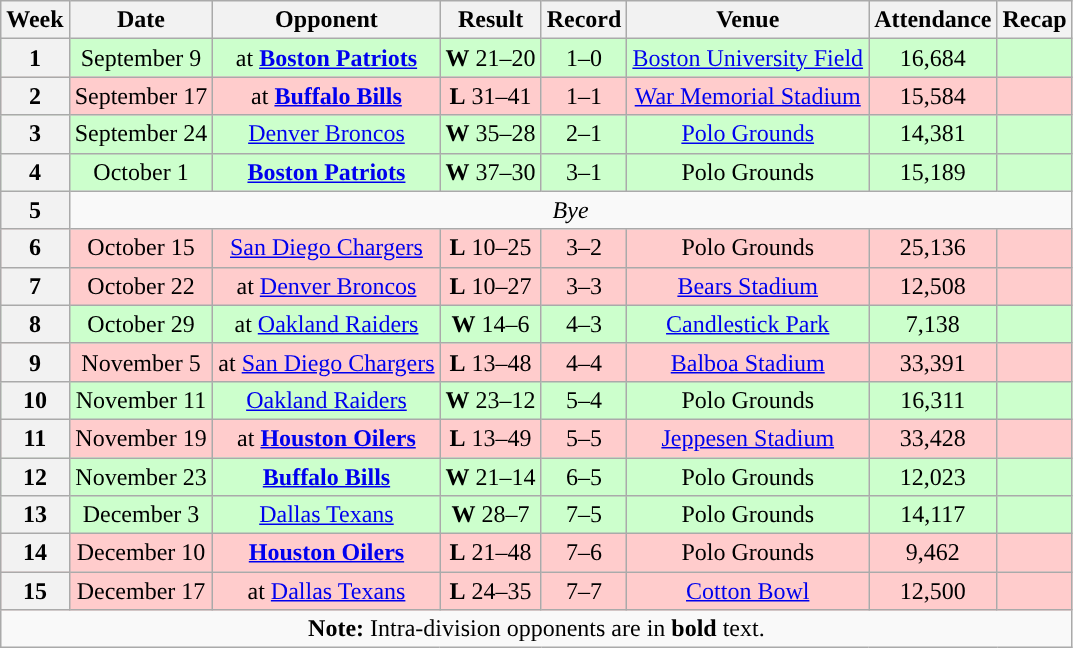<table class="wikitable" style="text-align:center">
<tr>
<th>Week</th>
<th>Date</th>
<th>Opponent</th>
<th>Result</th>
<th>Record</th>
<th>Venue</th>
<th>Attendance</th>
<th>Recap</th>
</tr>
<tr style="background: #cfc;">
<th>1</th>
<td>September 9</td>
<td>at <strong><a href='#'>Boston Patriots</a></strong></td>
<td><strong>W</strong> 21–20</td>
<td>1–0</td>
<td><a href='#'>Boston University Field</a></td>
<td>16,684</td>
<td></td>
</tr>
<tr style="background: #fcc;">
<th>2</th>
<td>September 17</td>
<td>at <strong><a href='#'>Buffalo Bills</a></strong></td>
<td><strong>L</strong> 31–41</td>
<td>1–1</td>
<td><a href='#'>War Memorial Stadium</a></td>
<td>15,584</td>
<td></td>
</tr>
<tr style="background: #cfc;">
<th>3</th>
<td>September 24</td>
<td><a href='#'>Denver Broncos</a></td>
<td><strong>W</strong> 35–28</td>
<td>2–1</td>
<td><a href='#'>Polo Grounds</a></td>
<td>14,381</td>
<td></td>
</tr>
<tr style="background: #cfc;">
<th>4</th>
<td>October 1</td>
<td><strong><a href='#'>Boston Patriots</a></strong></td>
<td><strong>W</strong> 37–30</td>
<td>3–1</td>
<td>Polo Grounds</td>
<td>15,189</td>
<td></td>
</tr>
<tr>
<th>5</th>
<td align=center colspan=7><em>Bye</em></td>
</tr>
<tr style="background: #fcc;">
<th>6</th>
<td>October 15</td>
<td><a href='#'>San Diego Chargers</a></td>
<td><strong>L</strong> 10–25</td>
<td>3–2</td>
<td>Polo Grounds</td>
<td>25,136</td>
<td></td>
</tr>
<tr style="background: #fcc;">
<th>7</th>
<td>October 22</td>
<td>at <a href='#'>Denver Broncos</a></td>
<td><strong>L</strong> 10–27</td>
<td>3–3</td>
<td><a href='#'>Bears Stadium</a></td>
<td>12,508</td>
<td></td>
</tr>
<tr style="background: #cfc;">
<th>8</th>
<td>October 29</td>
<td>at <a href='#'>Oakland Raiders</a></td>
<td><strong>W</strong> 14–6</td>
<td>4–3</td>
<td><a href='#'>Candlestick Park</a></td>
<td>7,138</td>
<td></td>
</tr>
<tr style="background: #fcc;">
<th>9</th>
<td>November 5</td>
<td>at <a href='#'>San Diego Chargers</a></td>
<td><strong>L</strong> 13–48</td>
<td>4–4</td>
<td><a href='#'>Balboa Stadium</a></td>
<td>33,391</td>
<td></td>
</tr>
<tr style="background: #cfc;">
<th>10</th>
<td>November 11</td>
<td><a href='#'>Oakland Raiders</a></td>
<td><strong>W</strong> 23–12</td>
<td>5–4</td>
<td>Polo Grounds</td>
<td>16,311</td>
<td></td>
</tr>
<tr style="background: #fcc;">
<th>11</th>
<td>November 19</td>
<td>at <strong><a href='#'>Houston Oilers</a></strong></td>
<td><strong>L</strong> 13–49</td>
<td>5–5</td>
<td><a href='#'>Jeppesen Stadium</a></td>
<td>33,428</td>
<td></td>
</tr>
<tr style="background: #cfc;">
<th>12</th>
<td>November 23</td>
<td><strong><a href='#'>Buffalo Bills</a></strong></td>
<td><strong>W</strong> 21–14</td>
<td>6–5</td>
<td>Polo Grounds</td>
<td>12,023</td>
<td></td>
</tr>
<tr style="background: #cfc;">
<th>13</th>
<td>December 3</td>
<td><a href='#'>Dallas Texans</a></td>
<td><strong>W</strong> 28–7</td>
<td>7–5</td>
<td>Polo Grounds</td>
<td>14,117</td>
<td></td>
</tr>
<tr style="background: #fcc;">
<th>14</th>
<td>December 10</td>
<td><strong><a href='#'>Houston Oilers</a></strong></td>
<td><strong>L</strong> 21–48</td>
<td>7–6</td>
<td>Polo Grounds</td>
<td>9,462</td>
<td></td>
</tr>
<tr style="background: #fcc;">
<th>15</th>
<td>December 17</td>
<td>at <a href='#'>Dallas Texans</a></td>
<td><strong>L</strong> 24–35</td>
<td>7–7</td>
<td><a href='#'>Cotton Bowl</a></td>
<td>12,500</td>
<td></td>
</tr>
<tr>
<td colspan="8"><strong>Note:</strong> Intra-division opponents are in <strong>bold</strong> text.</td>
</tr>
</table>
